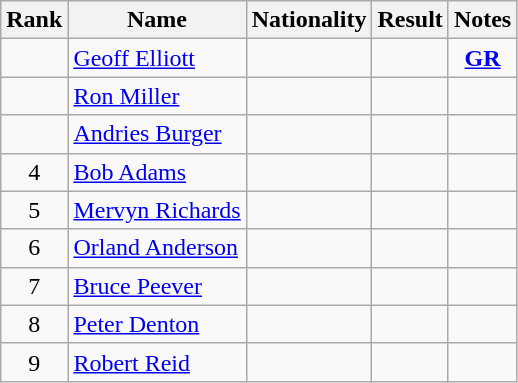<table class="wikitable sortable" style=" text-align:center">
<tr>
<th>Rank</th>
<th>Name</th>
<th>Nationality</th>
<th>Result</th>
<th>Notes</th>
</tr>
<tr>
<td></td>
<td align=left><a href='#'>Geoff Elliott</a></td>
<td align=left></td>
<td></td>
<td><strong><a href='#'>GR</a></strong></td>
</tr>
<tr>
<td></td>
<td align=left><a href='#'>Ron Miller</a></td>
<td align=left></td>
<td></td>
<td></td>
</tr>
<tr>
<td></td>
<td align=left><a href='#'>Andries Burger</a></td>
<td align=left></td>
<td></td>
<td></td>
</tr>
<tr>
<td>4</td>
<td align=left><a href='#'>Bob Adams</a></td>
<td align=left></td>
<td></td>
<td></td>
</tr>
<tr>
<td>5</td>
<td align=left><a href='#'>Mervyn Richards</a></td>
<td align=left></td>
<td></td>
<td></td>
</tr>
<tr>
<td>6</td>
<td align=left><a href='#'>Orland Anderson</a></td>
<td align=left></td>
<td></td>
<td></td>
</tr>
<tr>
<td>7</td>
<td align=left><a href='#'>Bruce Peever</a></td>
<td align=left></td>
<td></td>
<td></td>
</tr>
<tr>
<td>8</td>
<td align=left><a href='#'>Peter Denton</a></td>
<td align=left></td>
<td></td>
<td></td>
</tr>
<tr>
<td>9</td>
<td align=left><a href='#'>Robert Reid</a></td>
<td align=left></td>
<td></td>
<td></td>
</tr>
</table>
